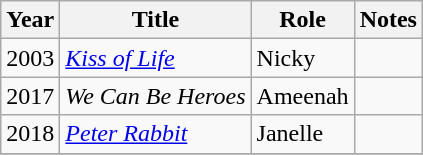<table class="wikitable sortable">
<tr>
<th>Year</th>
<th>Title</th>
<th>Role</th>
<th class="unsortable">Notes</th>
</tr>
<tr>
<td>2003</td>
<td><em><a href='#'>Kiss of Life</a></em></td>
<td>Nicky</td>
<td></td>
</tr>
<tr>
<td>2017</td>
<td><em>We Can Be Heroes</em></td>
<td>Ameenah</td>
<td></td>
</tr>
<tr>
<td>2018</td>
<td><em><a href='#'>Peter Rabbit</a></em></td>
<td>Janelle</td>
<td></td>
</tr>
<tr>
</tr>
</table>
